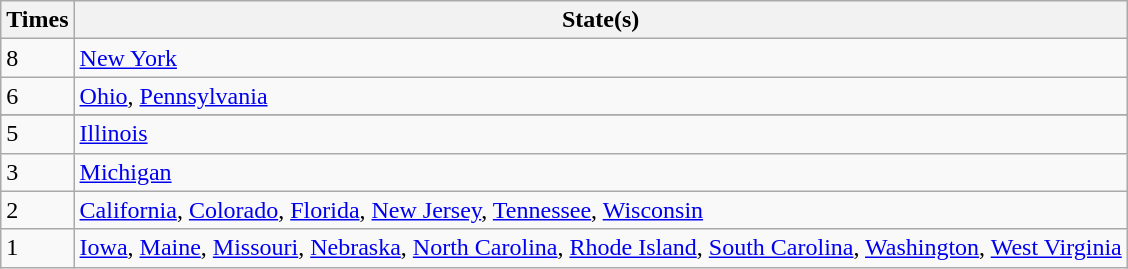<table class="wikitable">
<tr>
<th>Times</th>
<th>State(s)</th>
</tr>
<tr>
<td>8</td>
<td><a href='#'>New York</a></td>
</tr>
<tr>
<td>6</td>
<td><a href='#'>Ohio</a>, <a href='#'>Pennsylvania</a></td>
</tr>
<tr>
</tr>
<tr>
<td>5</td>
<td><a href='#'>Illinois</a></td>
</tr>
<tr>
<td>3</td>
<td><a href='#'>Michigan</a></td>
</tr>
<tr>
<td>2</td>
<td><a href='#'>California</a>, <a href='#'>Colorado</a>, <a href='#'>Florida</a>, <a href='#'>New Jersey</a>, <a href='#'>Tennessee</a>, <a href='#'>Wisconsin</a></td>
</tr>
<tr>
<td>1</td>
<td><a href='#'>Iowa</a>, <a href='#'>Maine</a>, <a href='#'>Missouri</a>, <a href='#'>Nebraska</a>, <a href='#'>North Carolina</a>, <a href='#'>Rhode Island</a>, <a href='#'>South Carolina</a>, <a href='#'>Washington</a>, <a href='#'>West Virginia</a></td>
</tr>
</table>
